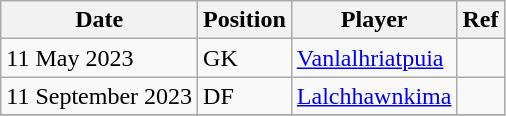<table class="wikitable plainrowheaders" style="text-align:center; text-align:left">
<tr>
<th scope="col">Date</th>
<th scope="col">Position</th>
<th scope="col">Player</th>
<th scope="col">Ref</th>
</tr>
<tr>
<td>11 May 2023</td>
<td>GK</td>
<td> <a href='#'>Vanlalhriatpuia</a></td>
<td></td>
</tr>
<tr>
<td>11 September 2023</td>
<td>DF</td>
<td> <a href='#'>Lalchhawnkima</a></td>
<td></td>
</tr>
<tr>
</tr>
</table>
